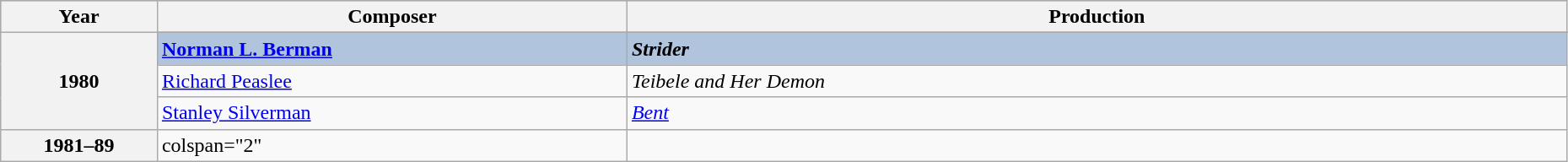<table class="wikitable" style="width:98%;">
<tr style="background:#bebebe;">
<th style="width:10%;">Year</th>
<th style="width:30%;">Composer</th>
<th style="width:60%;">Production</th>
</tr>
<tr>
<th rowspan="4">1980</th>
</tr>
<tr style="background:#B0C4DE">
<td><strong><a href='#'>Norman L. Berman</a></strong></td>
<td><strong><em>Strider</em></strong></td>
</tr>
<tr>
<td><a href='#'>Richard Peaslee</a></td>
<td><em>Teibele and Her Demon</em></td>
</tr>
<tr>
<td><a href='#'>Stanley Silverman</a></td>
<td><em><a href='#'>Bent</a></em></td>
</tr>
<tr>
<th>1981–89</th>
<td>colspan="2" </td>
</tr>
</table>
